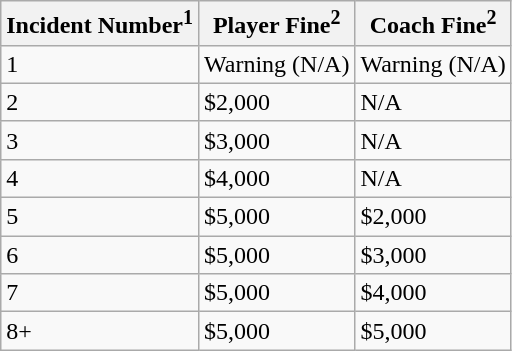<table class="wikitable sortable" style="border:0;">
<tr>
<th>Incident Number<sup>1</sup></th>
<th>Player Fine<sup>2</sup></th>
<th>Coach Fine<sup>2</sup></th>
</tr>
<tr>
<td>1</td>
<td>Warning (N/A)</td>
<td>Warning (N/A)</td>
</tr>
<tr>
<td>2</td>
<td>$2,000</td>
<td>N/A</td>
</tr>
<tr>
<td>3</td>
<td>$3,000</td>
<td>N/A</td>
</tr>
<tr>
<td>4</td>
<td>$4,000</td>
<td>N/A</td>
</tr>
<tr>
<td>5</td>
<td>$5,000</td>
<td>$2,000</td>
</tr>
<tr>
<td>6</td>
<td>$5,000</td>
<td>$3,000</td>
</tr>
<tr>
<td>7</td>
<td>$5,000</td>
<td>$4,000</td>
</tr>
<tr>
<td>8+</td>
<td>$5,000</td>
<td>$5,000</td>
</tr>
</table>
